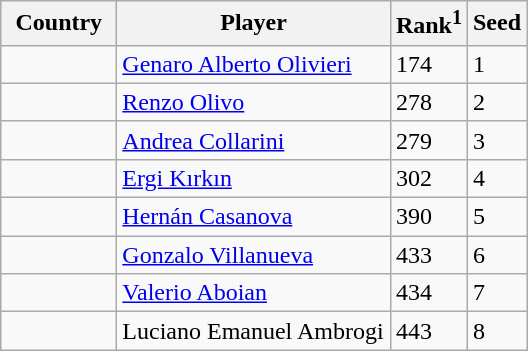<table class="sortable wikitable">
<tr>
<th width="70">Country</th>
<th width="175">Player</th>
<th>Rank<sup>1</sup></th>
<th>Seed</th>
</tr>
<tr>
<td></td>
<td><a href='#'>Genaro Alberto Olivieri</a></td>
<td>174</td>
<td>1</td>
</tr>
<tr>
<td></td>
<td><a href='#'>Renzo Olivo</a></td>
<td>278</td>
<td>2</td>
</tr>
<tr>
<td></td>
<td><a href='#'>Andrea Collarini</a></td>
<td>279</td>
<td>3</td>
</tr>
<tr>
<td></td>
<td><a href='#'>Ergi Kırkın</a></td>
<td>302</td>
<td>4</td>
</tr>
<tr>
<td></td>
<td><a href='#'>Hernán Casanova</a></td>
<td>390</td>
<td>5</td>
</tr>
<tr>
<td></td>
<td><a href='#'>Gonzalo Villanueva</a></td>
<td>433</td>
<td>6</td>
</tr>
<tr>
<td></td>
<td><a href='#'>Valerio Aboian</a></td>
<td>434</td>
<td>7</td>
</tr>
<tr>
<td></td>
<td>Luciano Emanuel Ambrogi</td>
<td>443</td>
<td>8</td>
</tr>
</table>
